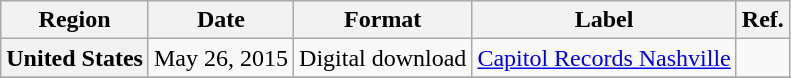<table class="wikitable plainrowheaders">
<tr>
<th scope="col">Region</th>
<th scope="col">Date</th>
<th scope="col">Format</th>
<th scope="col">Label</th>
<th scope="col">Ref.</th>
</tr>
<tr>
<th scope="row">United States</th>
<td>May 26, 2015</td>
<td>Digital download</td>
<td><a href='#'>Capitol Records Nashville</a></td>
<td></td>
</tr>
<tr>
</tr>
</table>
